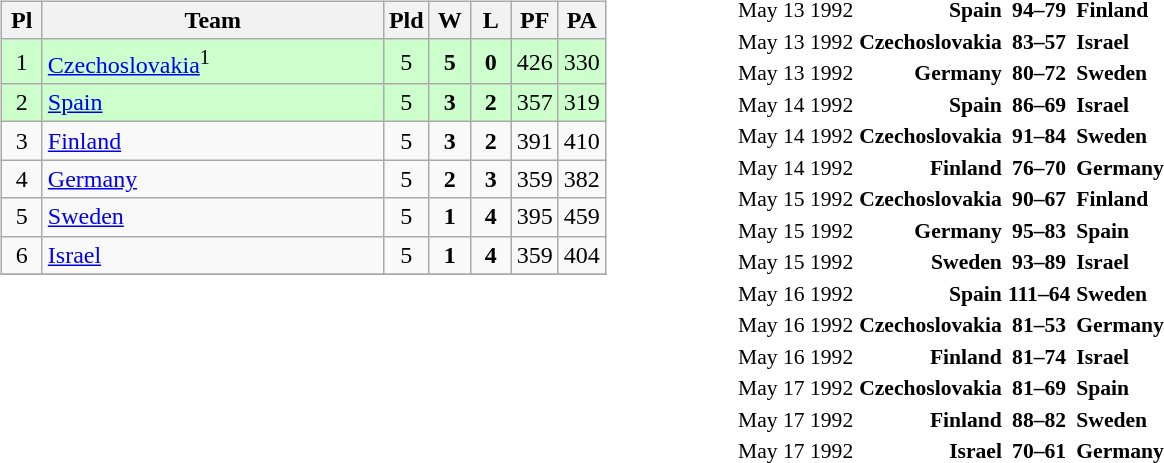<table>
<tr>
<td width="50%"><br><table class="wikitable" style="text-align: center;">
<tr>
<th width=20>Pl</th>
<th width=220>Team</th>
<th width=20>Pld</th>
<th width=20>W</th>
<th width=20>L</th>
<th width=20>PF</th>
<th width=20>PA</th>
</tr>
<tr bgcolor=ccffcc>
<td>1</td>
<td align="left"> <a href='#'>Czechoslovakia</a><sup>1</sup></td>
<td>5</td>
<td><strong>5</strong></td>
<td><strong>0</strong></td>
<td>426</td>
<td>330</td>
</tr>
<tr bgcolor=ccffcc>
<td>2</td>
<td align="left"> <a href='#'>Spain</a></td>
<td>5</td>
<td><strong>3</strong></td>
<td><strong>2</strong></td>
<td>357</td>
<td>319</td>
</tr>
<tr>
<td>3</td>
<td align="left"> <a href='#'>Finland</a></td>
<td>5</td>
<td><strong>3</strong></td>
<td><strong>2</strong></td>
<td>391</td>
<td>410</td>
</tr>
<tr>
<td>4</td>
<td align="left"> <a href='#'>Germany</a></td>
<td>5</td>
<td><strong>2</strong></td>
<td><strong>3</strong></td>
<td>359</td>
<td>382</td>
</tr>
<tr>
<td>5</td>
<td align="left"> <a href='#'>Sweden</a></td>
<td>5</td>
<td><strong>1</strong></td>
<td><strong>4</strong></td>
<td>395</td>
<td>459</td>
</tr>
<tr>
<td>6</td>
<td align="left"> <a href='#'>Israel</a></td>
<td>5</td>
<td><strong>1</strong></td>
<td><strong>4</strong></td>
<td>359</td>
<td>404</td>
</tr>
<tr>
</tr>
</table>
<br>
<br>
<br>
<br>
<br>
<br>
<br></td>
<td><br><table style="font-size:90%; margin: 0 auto;">
<tr>
<td>May 13 1992</td>
<td align="right"><strong>Spain</strong> </td>
<td align="center"><strong>94–79</strong></td>
<td><strong> Finland</strong></td>
</tr>
<tr>
<td>May 13 1992</td>
<td align="right"><strong>Czechoslovakia</strong> </td>
<td align="center"><strong>83–57</strong></td>
<td><strong> Israel</strong></td>
</tr>
<tr>
<td>May 13 1992</td>
<td align="right"><strong>Germany</strong> </td>
<td align="center"><strong>80–72</strong></td>
<td><strong> Sweden</strong></td>
</tr>
<tr>
<td>May 14 1992</td>
<td align="right"><strong>Spain</strong> </td>
<td align="center"><strong>86–69</strong></td>
<td><strong> Israel</strong></td>
</tr>
<tr>
<td>May 14 1992</td>
<td align="right"><strong>Czechoslovakia</strong> </td>
<td align="center"><strong>91–84</strong></td>
<td><strong> Sweden</strong></td>
</tr>
<tr>
<td>May 14 1992</td>
<td align="right"><strong>Finland</strong> </td>
<td align="center"><strong>76–70</strong></td>
<td><strong> Germany</strong></td>
</tr>
<tr>
<td>May 15 1992</td>
<td align="right"><strong>Czechoslovakia</strong> </td>
<td align="center"><strong>90–67</strong></td>
<td><strong> Finland</strong></td>
</tr>
<tr>
<td>May 15 1992</td>
<td align="right"><strong>Germany</strong> </td>
<td align="center"><strong>95–83</strong></td>
<td><strong> Spain</strong></td>
</tr>
<tr>
<td>May 15 1992</td>
<td align="right"><strong>Sweden</strong> </td>
<td align="center"><strong>93–89</strong></td>
<td><strong> Israel</strong></td>
</tr>
<tr>
<td>May 16 1992</td>
<td align="right"><strong>Spain</strong> </td>
<td align="center"><strong>111–64</strong></td>
<td><strong> Sweden</strong></td>
</tr>
<tr>
<td>May 16 1992</td>
<td align="right"><strong>Czechoslovakia</strong> </td>
<td align="center"><strong>81–53</strong></td>
<td><strong> Germany</strong></td>
</tr>
<tr>
<td>May 16 1992</td>
<td align="right"><strong>Finland</strong> </td>
<td align="center"><strong>81–74</strong></td>
<td><strong> Israel</strong></td>
</tr>
<tr>
<td>May 17 1992</td>
<td align="right"><strong>Czechoslovakia</strong> </td>
<td align="center"><strong>81–69</strong></td>
<td><strong> Spain</strong></td>
</tr>
<tr>
<td>May 17 1992</td>
<td align="right"><strong>Finland</strong> </td>
<td align="center"><strong>88–82</strong></td>
<td><strong> Sweden</strong></td>
</tr>
<tr>
<td>May 17 1992</td>
<td align="right"><strong>Israel</strong> </td>
<td align="center"><strong>70–61</strong></td>
<td><strong> Germany</strong></td>
</tr>
<tr>
</tr>
</table>
</td>
</tr>
</table>
